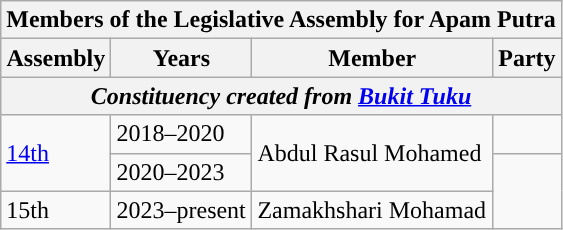<table class=wikitable>
<tr>
<th colspan=4>Members of the Legislative Assembly for Apam Putra</th>
</tr>
<tr>
<th>Assembly</th>
<th>Years</th>
<th>Member</th>
<th>Party</th>
</tr>
<tr>
<th colspan=4 align=center><em>Constituency created from <a href='#'>Bukit Tuku</a></em></th>
</tr>
<tr>
<td rowspan="2"><a href='#'>14th</a></td>
<td>2018–2020</td>
<td rowspan="2">Abdul Rasul Mohamed</td>
<td></td>
</tr>
<tr>
<td>2020–2023</td>
<td rowspan=2></td>
</tr>
<tr>
<td>15th</td>
<td>2023–present</td>
<td>Zamakhshari Mohamad</td>
</tr>
</table>
